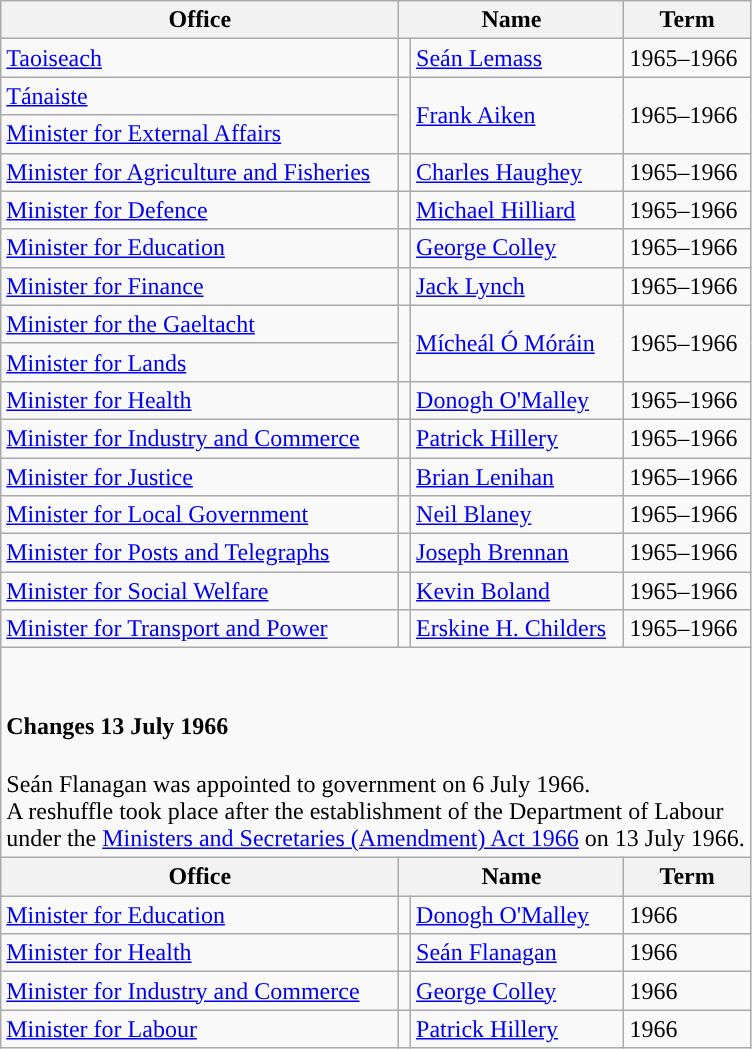<table class="wikitable">
<tr>
<th>Office</th>
<th colspan=2>Name</th>
<th>Term</th>
</tr>
<tr>
<td><a href='#'>Taoiseach</a></td>
<td style="background-color: "></td>
<td><a href='#'>Seán Lemass</a></td>
<td>1965–1966</td>
</tr>
<tr>
<td><a href='#'>Tánaiste</a></td>
<td rowspan=2 style="background-color: "></td>
<td rowspan=2><a href='#'>Frank Aiken</a></td>
<td rowspan=2>1965–1966</td>
</tr>
<tr>
<td><a href='#'>Minister for External Affairs</a></td>
</tr>
<tr>
<td><a href='#'>Minister for Agriculture and Fisheries</a></td>
<td style="background-color: "></td>
<td><a href='#'>Charles Haughey</a></td>
<td>1965–1966</td>
</tr>
<tr>
<td><a href='#'>Minister for Defence</a></td>
<td style="background-color: "></td>
<td><a href='#'>Michael Hilliard</a></td>
<td>1965–1966</td>
</tr>
<tr>
<td><a href='#'>Minister for Education</a></td>
<td style="background-color: "></td>
<td><a href='#'>George Colley</a></td>
<td>1965–1966</td>
</tr>
<tr>
<td><a href='#'>Minister for Finance</a></td>
<td style="background-color: "></td>
<td><a href='#'>Jack Lynch</a></td>
<td>1965–1966</td>
</tr>
<tr>
<td><a href='#'>Minister for the Gaeltacht</a></td>
<td rowspan=2 style="background-color: "></td>
<td rowspan=2><a href='#'>Mícheál Ó Móráin</a></td>
<td rowspan=2>1965–1966</td>
</tr>
<tr>
<td><a href='#'>Minister for Lands</a></td>
</tr>
<tr>
<td><a href='#'>Minister for Health</a></td>
<td style="background-color: "></td>
<td><a href='#'>Donogh O'Malley</a></td>
<td>1965–1966</td>
</tr>
<tr>
<td><a href='#'>Minister for Industry and Commerce</a></td>
<td style="background-color: "></td>
<td><a href='#'>Patrick Hillery</a></td>
<td>1965–1966</td>
</tr>
<tr>
<td><a href='#'>Minister for Justice</a></td>
<td style="background-color: "></td>
<td><a href='#'>Brian Lenihan</a></td>
<td>1965–1966</td>
</tr>
<tr>
<td><a href='#'>Minister for Local Government</a></td>
<td style="background-color: "></td>
<td><a href='#'>Neil Blaney</a></td>
<td>1965–1966</td>
</tr>
<tr>
<td><a href='#'>Minister for Posts and Telegraphs</a></td>
<td style="background-color: "></td>
<td><a href='#'>Joseph Brennan</a></td>
<td>1965–1966</td>
</tr>
<tr>
<td><a href='#'>Minister for Social Welfare</a></td>
<td style="background-color: "></td>
<td><a href='#'>Kevin Boland</a></td>
<td>1965–1966</td>
</tr>
<tr>
<td><a href='#'>Minister for Transport and Power</a></td>
<td style="background-color: "></td>
<td><a href='#'>Erskine H. Childers</a></td>
<td>1965–1966</td>
</tr>
<tr>
<td colspan="4"><br><h4>Changes 13 July 1966</h4>Seán Flanagan was appointed to government on 6 July 1966.<br>A reshuffle took place after the establishment of the Department of Labour<br>under the <a href='#'>Ministers and Secretaries (Amendment) Act 1966</a> on 13 July 1966.</td>
</tr>
<tr>
<th>Office</th>
<th colspan=2>Name</th>
<th>Term</th>
</tr>
<tr>
<td><a href='#'>Minister for Education</a></td>
<td style="background-color: "></td>
<td><a href='#'>Donogh O'Malley</a></td>
<td>1966</td>
</tr>
<tr>
<td><a href='#'>Minister for Health</a></td>
<td style="background-color: "></td>
<td><a href='#'>Seán Flanagan</a></td>
<td>1966</td>
</tr>
<tr>
<td><a href='#'>Minister for Industry and Commerce</a></td>
<td style="background-color: "></td>
<td><a href='#'>George Colley</a></td>
<td>1966</td>
</tr>
<tr>
<td><a href='#'>Minister for Labour</a></td>
<td style="background-color: "></td>
<td><a href='#'>Patrick Hillery</a></td>
<td>1966</td>
</tr>
</table>
